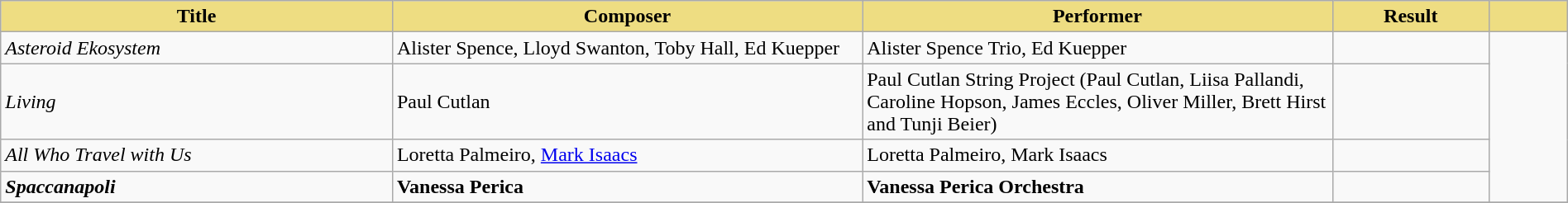<table class="wikitable" width=100%>
<tr>
<th style="width:25%;background:#EEDD82;">Title</th>
<th style="width:30%;background:#EEDD82;">Composer</th>
<th style="width:30%;background:#EEDD82;">Performer</th>
<th style="width:10%;background:#EEDD82;">Result</th>
<th style="width:5%;background:#EEDD82;"></th>
</tr>
<tr>
<td><em>Asteroid Ekosystem</em></td>
<td>Alister Spence, Lloyd Swanton, Toby Hall, Ed Kuepper</td>
<td>Alister Spence Trio, Ed Kuepper</td>
<td></td>
<td rowspan="4"></td>
</tr>
<tr>
<td><em>Living</em></td>
<td>Paul Cutlan</td>
<td>Paul Cutlan String Project (Paul Cutlan, Liisa Pallandi, Caroline Hopson, James Eccles, Oliver Miller, Brett Hirst and Tunji Beier)</td>
<td></td>
</tr>
<tr>
<td><em>All Who Travel with Us</em></td>
<td>Loretta Palmeiro, <a href='#'>Mark Isaacs</a></td>
<td>Loretta Palmeiro, Mark Isaacs</td>
<td></td>
</tr>
<tr>
<td><strong><em>Spaccanapoli</em></strong></td>
<td><strong>Vanessa Perica</strong></td>
<td><strong>Vanessa Perica Orchestra</strong></td>
<td></td>
</tr>
<tr>
</tr>
</table>
